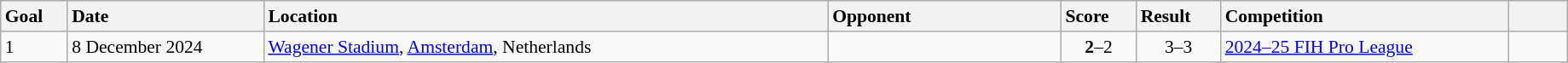<table class="wikitable sortable" style="font-size:90%" width=97%>
<tr>
<th style="width: 25px; text-align: left">Goal</th>
<th style="width: 100px; text-align: left">Date</th>
<th style="width: 300px; text-align: left">Location</th>
<th style="width: 120px; text-align: left">Opponent</th>
<th style="width: 30px; text-align: left">Score</th>
<th style="width: 30px; text-align: left">Result</th>
<th style="width: 150px; text-align: left">Competition</th>
<th style="width: 25px; text-align: left"></th>
</tr>
<tr>
<td>1</td>
<td>8 December 2024</td>
<td><a href='#'>Wagener Stadium</a>, <a href='#'>Amsterdam</a>, Netherlands</td>
<td></td>
<td align="center"><strong>2</strong>–2</td>
<td align="center">3–3</td>
<td><a href='#'>2024–25 FIH Pro League</a></td>
<td></td>
</tr>
</table>
